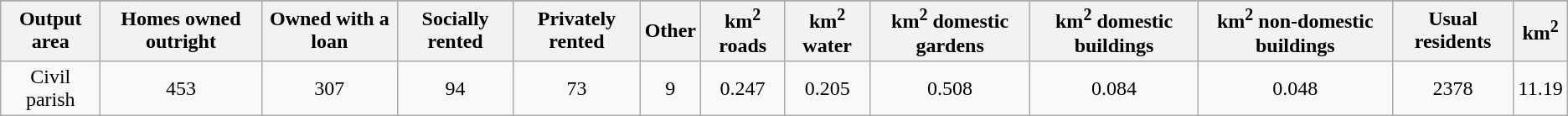<table class="wikitable">
<tr>
</tr>
<tr>
<th>Output area</th>
<th>Homes owned outright</th>
<th>Owned with a loan</th>
<th>Socially rented</th>
<th>Privately rented</th>
<th>Other</th>
<th>km<sup>2</sup> roads</th>
<th>km<sup>2</sup> water</th>
<th>km<sup>2</sup>  domestic gardens</th>
<th>km<sup>2</sup> domestic buildings</th>
<th>km<sup>2</sup> non-domestic buildings</th>
<th>Usual residents</th>
<th>km<sup>2</sup></th>
</tr>
<tr align=center>
<td>Civil parish</td>
<td>453</td>
<td>307</td>
<td>94</td>
<td>73</td>
<td>9</td>
<td>0.247</td>
<td>0.205</td>
<td>0.508</td>
<td>0.084</td>
<td>0.048</td>
<td>2378</td>
<td>11.19</td>
</tr>
</table>
